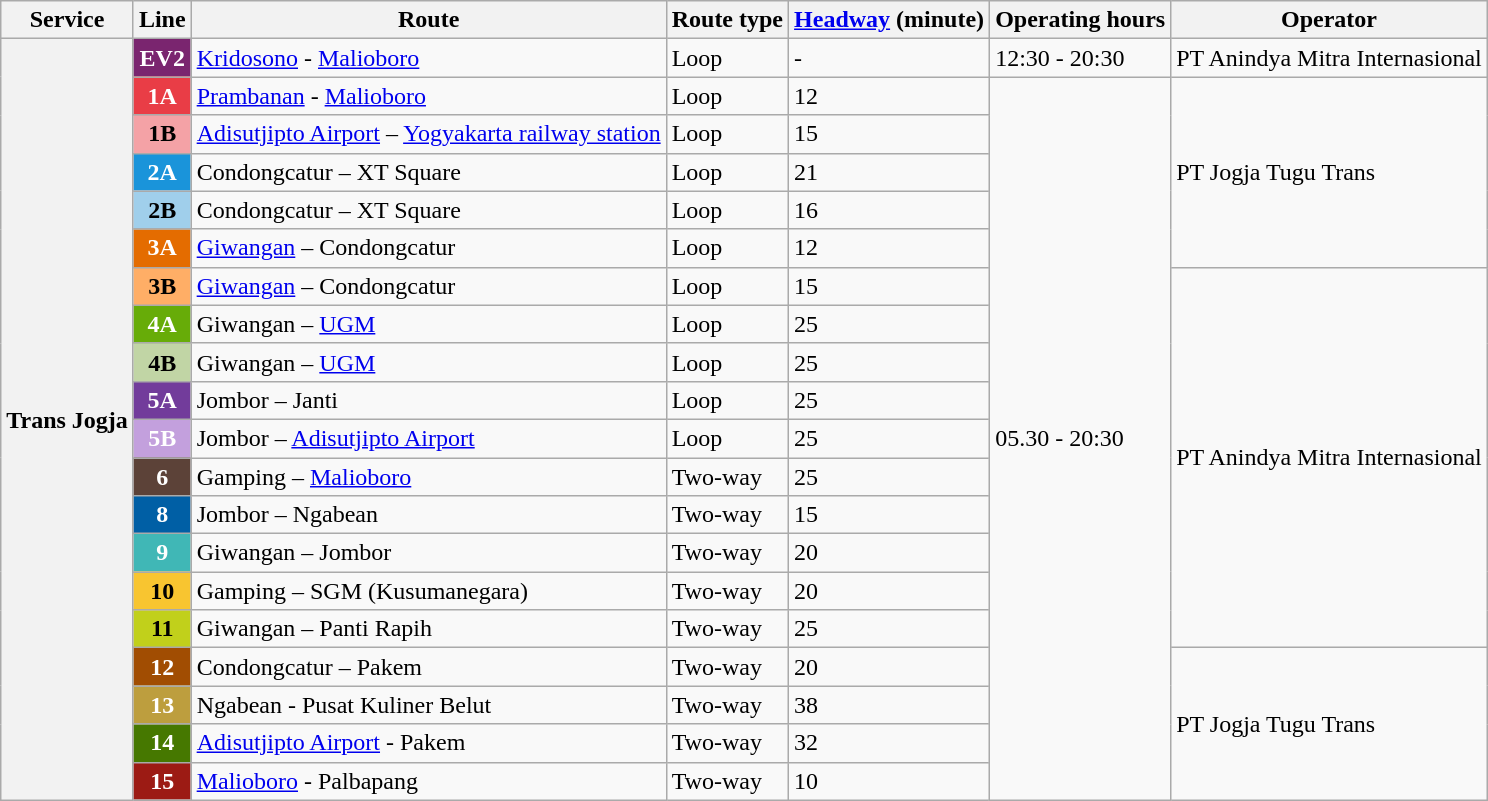<table class="wikitable">
<tr>
<th>Service</th>
<th>Line</th>
<th>Route</th>
<th>Route type</th>
<th><a href='#'>Headway</a> (minute)</th>
<th>Operating hours</th>
<th>Operator</th>
</tr>
<tr>
<th rowspan="21">Trans Jogja</th>
<th style="background:#7a256f;color:white"><strong>EV2</strong></th>
<td><a href='#'>Kridosono</a> - <a href='#'>Malioboro</a></td>
<td>Loop</td>
<td>-</td>
<td>12:30 - 20:30</td>
<td>PT Anindya Mitra Internasional</td>
</tr>
<tr>
<th style="background:#E93D46;color:white"><strong>1A</strong></th>
<td><a href='#'>Prambanan</a> - <a href='#'>Malioboro</a></td>
<td>Loop</td>
<td>12</td>
<td rowspan="19">05.30 - 20:30</td>
<td rowspan="5">PT Jogja Tugu Trans</td>
</tr>
<tr>
<th style="background:#F4A2A6"><strong>1B</strong></th>
<td><a href='#'>Adisutjipto Airport</a> – <a href='#'>Yogyakarta railway station</a></td>
<td>Loop</td>
<td>15</td>
</tr>
<tr>
<th style="background:#1A94DA;color:white"><strong>2A</strong></th>
<td>Condongcatur – XT Square</td>
<td>Loop</td>
<td>21</td>
</tr>
<tr>
<th style="background:#A0CFEB"><strong>2B</strong></th>
<td>Condongcatur – XT Square</td>
<td>Loop</td>
<td>16</td>
</tr>
<tr>
<th style="background:#E46C00;color:white"><strong>3A</strong></th>
<td><a href='#'>Giwangan</a> – Condongcatur</td>
<td>Loop</td>
<td>12</td>
</tr>
<tr>
<th style="background:#FFAE66"><strong>3B</strong></th>
<td><a href='#'>Giwangan</a> – Condongcatur</td>
<td>Loop</td>
<td>15</td>
<td rowspan="10">PT Anindya Mitra Internasional</td>
</tr>
<tr>
<th style="background:#67AC08; color:white"><strong>4A</strong></th>
<td>Giwangan – <a href='#'>UGM</a></td>
<td>Loop</td>
<td>25</td>
</tr>
<tr>
<th style="background:#C1D5A5"><strong>4B</strong></th>
<td>Giwangan – <a href='#'>UGM</a></td>
<td>Loop</td>
<td>25</td>
</tr>
<tr>
<th style="background:#723C9B; color:white"><strong>5A</strong></th>
<td>Jombor – Janti</td>
<td>Loop</td>
<td>25</td>
</tr>
<tr>
<th style="background:#C3A0DD; color:white"><strong>5B</strong></th>
<td>Jombor – <a href='#'>Adisutjipto Airport</a></td>
<td>Loop</td>
<td>25</td>
</tr>
<tr>
<th style="background:#5C4238; color:white"><strong>6</strong></th>
<td>Gamping – <a href='#'>Malioboro</a></td>
<td>Two-way</td>
<td>25</td>
</tr>
<tr>
<th style="background:#005FA5; color:white"><strong>8</strong></th>
<td>Jombor – Ngabean</td>
<td>Two-way</td>
<td>15</td>
</tr>
<tr>
<th style="background:#40B7B6;color:white"><strong>9</strong></th>
<td>Giwangan – Jombor</td>
<td>Two-way</td>
<td>20</td>
</tr>
<tr>
<th style="background:#F8C530"><strong>10</strong></th>
<td>Gamping – SGM (Kusumanegara)</td>
<td>Two-way</td>
<td>20</td>
</tr>
<tr>
<th style="background:#C1D01B"><strong>11</strong></th>
<td>Giwangan – Panti Rapih</td>
<td>Two-way</td>
<td>25</td>
</tr>
<tr>
<th style="background:#A14D02;color:white"><strong>12</strong></th>
<td>Condongcatur – Pakem</td>
<td>Two-way</td>
<td>20</td>
<td rowspan="4">PT Jogja Tugu Trans</td>
</tr>
<tr>
<th style="background:#BD9E3E;color:white">13</th>
<td>Ngabean - Pusat Kuliner Belut</td>
<td>Two-way</td>
<td>38</td>
</tr>
<tr>
<th style="background:#467800;color:white">14</th>
<td><a href='#'>Adisutjipto Airport</a> - Pakem</td>
<td>Two-way</td>
<td>32</td>
</tr>
<tr>
<th style="background:#9C1B14; color:white"><strong>15</strong></th>
<td><a href='#'>Malioboro</a> - Palbapang</td>
<td>Two-way</td>
<td>10</td>
</tr>
</table>
